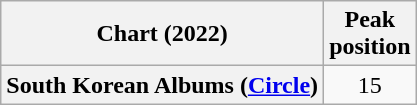<table class="wikitable plainrowheaders" style="text-align:center">
<tr>
<th scope="col">Chart (2022)</th>
<th scope="col">Peak<br>position</th>
</tr>
<tr>
<th scope="row">South Korean Albums (<a href='#'>Circle</a>)</th>
<td>15</td>
</tr>
</table>
